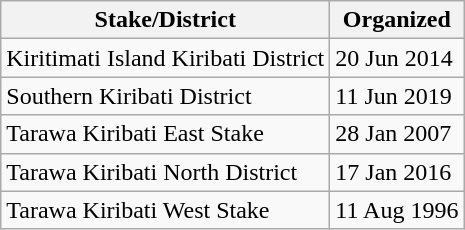<table class="wikitable sortable">
<tr>
<th>Stake/District</th>
<th data-sort-type=date>Organized</th>
</tr>
<tr>
<td>Kiritimati Island Kiribati District</td>
<td>20 Jun 2014</td>
</tr>
<tr>
<td>Southern Kiribati District</td>
<td>11 Jun 2019</td>
</tr>
<tr>
<td>Tarawa Kiribati East Stake</td>
<td>28 Jan 2007</td>
</tr>
<tr>
<td>Tarawa Kiribati North District</td>
<td>17 Jan 2016</td>
</tr>
<tr>
<td>Tarawa Kiribati West Stake</td>
<td>11 Aug 1996</td>
</tr>
</table>
